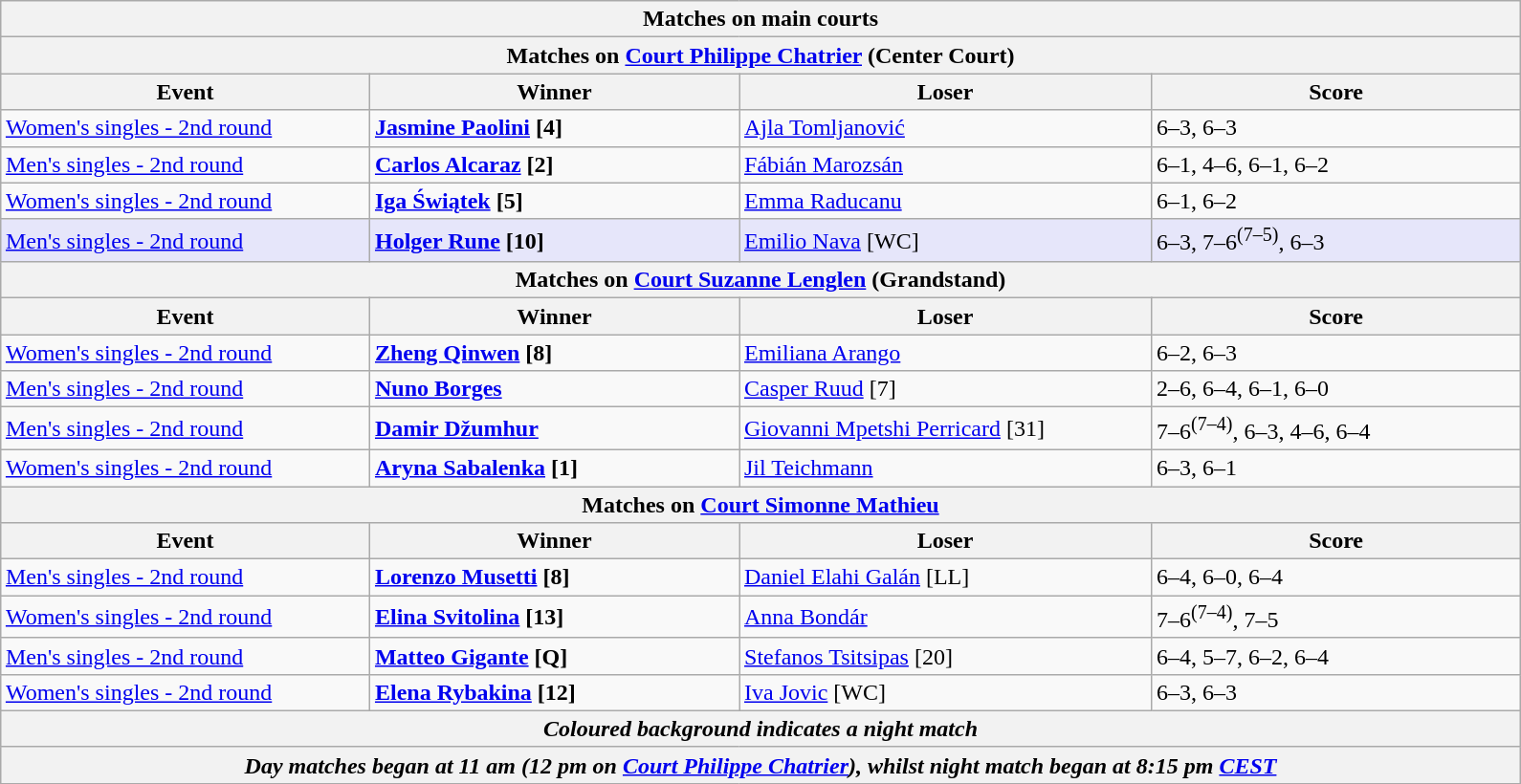<table class="wikitable" style="margin:auto;">
<tr>
<th colspan=4 style=white-space:nowrap>Matches on main courts</th>
</tr>
<tr>
<th colspan=4>Matches on <a href='#'>Court Philippe Chatrier</a> (Center Court)</th>
</tr>
<tr>
<th width=250>Event</th>
<th width=250>Winner</th>
<th width=260>Loser</th>
<th width=250>Score</th>
</tr>
<tr>
<td><a href='#'>Women's singles - 2nd round</a></td>
<td><strong> <a href='#'>Jasmine Paolini</a> [4]</strong></td>
<td> <a href='#'>Ajla Tomljanović</a></td>
<td>6–3, 6–3</td>
</tr>
<tr>
<td><a href='#'>Men's singles - 2nd round</a></td>
<td><strong> <a href='#'>Carlos Alcaraz</a> [2]</strong></td>
<td> <a href='#'>Fábián Marozsán</a></td>
<td>6–1, 4–6, 6–1, 6–2</td>
</tr>
<tr>
<td><a href='#'>Women's singles - 2nd round</a></td>
<td><strong> <a href='#'>Iga Świątek</a> [5]</strong></td>
<td> <a href='#'>Emma Raducanu</a></td>
<td>6–1, 6–2</td>
</tr>
<tr style="background:lavender">
<td><a href='#'>Men's singles - 2nd round</a></td>
<td><strong> <a href='#'>Holger Rune</a> [10]</strong></td>
<td> <a href='#'>Emilio Nava</a> [WC]</td>
<td>6–3, 7–6<sup>(7–5)</sup>, 6–3</td>
</tr>
<tr>
<th colspan=4>Matches on <a href='#'>Court Suzanne Lenglen</a> (Grandstand)</th>
</tr>
<tr>
<th width=250>Event</th>
<th width=250>Winner</th>
<th width=280>Loser</th>
<th width=220>Score</th>
</tr>
<tr>
<td><a href='#'>Women's singles - 2nd round</a></td>
<td><strong> <a href='#'>Zheng Qinwen</a> [8]</strong></td>
<td> <a href='#'>Emiliana Arango</a></td>
<td>6–2, 6–3</td>
</tr>
<tr>
<td><a href='#'>Men's singles - 2nd round</a></td>
<td><strong> <a href='#'>Nuno Borges</a></strong></td>
<td> <a href='#'>Casper Ruud</a> [7]</td>
<td>2–6, 6–4, 6–1, 6–0</td>
</tr>
<tr>
<td><a href='#'>Men's singles - 2nd round</a></td>
<td><strong> <a href='#'>Damir Džumhur</a></strong></td>
<td> <a href='#'>Giovanni Mpetshi Perricard</a> [31]</td>
<td>7–6<sup>(7–4)</sup>, 6–3, 4–6, 6–4</td>
</tr>
<tr>
<td><a href='#'>Women's singles - 2nd round</a></td>
<td><strong> <a href='#'>Aryna Sabalenka</a> [1]</strong></td>
<td> <a href='#'>Jil Teichmann</a></td>
<td>6–3, 6–1</td>
</tr>
<tr>
<th colspan=4>Matches on <a href='#'>Court Simonne Mathieu</a></th>
</tr>
<tr>
<th width=250>Event</th>
<th width=250>Winner</th>
<th width=250>Loser</th>
<th width=250>Score</th>
</tr>
<tr>
<td><a href='#'>Men's singles - 2nd round</a></td>
<td><strong> <a href='#'>Lorenzo Musetti</a> [8]</strong></td>
<td> <a href='#'>Daniel Elahi Galán</a> [LL]</td>
<td>6–4, 6–0, 6–4</td>
</tr>
<tr>
<td><a href='#'>Women's singles - 2nd round</a></td>
<td><strong> <a href='#'>Elina Svitolina</a> [13]</strong></td>
<td> <a href='#'>Anna Bondár</a></td>
<td>7–6<sup>(7–4)</sup>, 7–5</td>
</tr>
<tr>
<td><a href='#'>Men's singles - 2nd round</a></td>
<td><strong> <a href='#'>Matteo Gigante</a> [Q]</strong></td>
<td> <a href='#'>Stefanos Tsitsipas</a> [20]</td>
<td>6–4, 5–7, 6–2, 6–4</td>
</tr>
<tr>
<td><a href='#'>Women's singles - 2nd round</a></td>
<td><strong> <a href='#'>Elena Rybakina</a> [12]</strong></td>
<td> <a href='#'>Iva Jovic</a> [WC]</td>
<td>6–3, 6–3</td>
</tr>
<tr>
<th colspan=4><em>Coloured background indicates a night match</em></th>
</tr>
<tr>
<th colspan=4><em>Day matches began at 11 am (12 pm on <a href='#'>Court Philippe Chatrier</a>), whilst night match began at 8:15 pm <a href='#'>CEST</a></em></th>
</tr>
</table>
